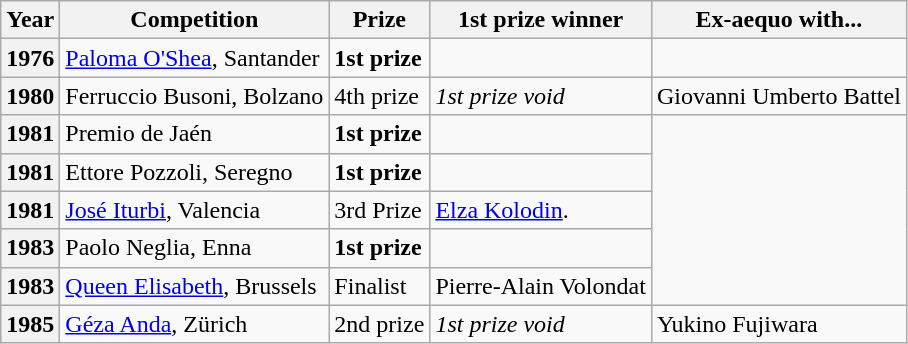<table class="wikitable">
<tr>
<th>Year</th>
<th>Competition</th>
<th>Prize</th>
<th>1st prize winner</th>
<th>Ex-aequo with...</th>
</tr>
<tr>
<th>1976</th>
<td> <a href='#'>Paloma O'Shea</a>, Santander</td>
<td><strong>1st prize</strong></td>
<td></td>
</tr>
<tr>
<th>1980</th>
<td> Ferruccio Busoni, Bolzano</td>
<td>4th prize</td>
<td><em>1st prize void</em></td>
<td> Giovanni Umberto Battel</td>
</tr>
<tr>
<th>1981</th>
<td> Premio de Jaén</td>
<td><strong>1st prize</strong></td>
<td></td>
</tr>
<tr>
<th>1981</th>
<td> Ettore Pozzoli, Seregno</td>
<td><strong>1st prize</strong></td>
<td></td>
</tr>
<tr>
<th>1981</th>
<td> <a href='#'>José Iturbi</a>, Valencia</td>
<td>3rd Prize</td>
<td> <a href='#'>Elza Kolodin</a>.</td>
</tr>
<tr>
<th>1983</th>
<td> Paolo Neglia, Enna</td>
<td><strong>1st prize</strong></td>
<td></td>
</tr>
<tr>
<th>1983</th>
<td> <a href='#'>Queen Elisabeth</a>, Brussels</td>
<td>Finalist</td>
<td> Pierre-Alain Volondat</td>
</tr>
<tr>
<th>1985</th>
<td> <a href='#'>Géza Anda</a>, Zürich</td>
<td>2nd prize</td>
<td><em>1st prize void</em></td>
<td> Yukino Fujiwara</td>
</tr>
</table>
